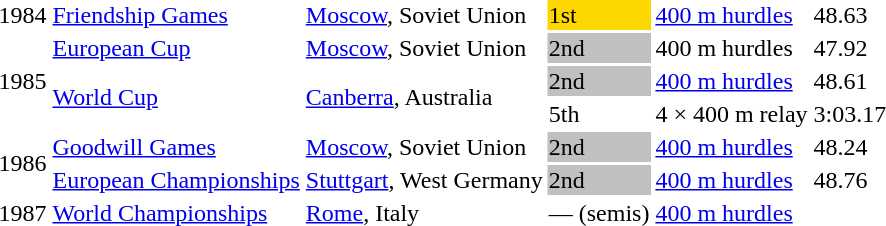<table>
<tr>
<td>1984</td>
<td><a href='#'>Friendship Games</a></td>
<td><a href='#'>Moscow</a>, Soviet Union</td>
<td bgcolor=gold>1st</td>
<td><a href='#'>400 m hurdles</a></td>
<td>48.63</td>
</tr>
<tr>
<td rowspan=3>1985</td>
<td><a href='#'>European Cup</a></td>
<td><a href='#'>Moscow</a>, Soviet Union</td>
<td bgcolor=silver>2nd</td>
<td>400 m hurdles</td>
<td>47.92</td>
</tr>
<tr>
<td rowspan=2><a href='#'>World Cup</a></td>
<td rowspan=2><a href='#'>Canberra</a>, Australia</td>
<td bgcolor=silver>2nd</td>
<td><a href='#'>400 m hurdles</a></td>
<td>48.61</td>
</tr>
<tr>
<td>5th</td>
<td>4 × 400 m relay</td>
<td>3:03.17</td>
</tr>
<tr>
<td rowspan=2>1986</td>
<td><a href='#'>Goodwill Games</a></td>
<td><a href='#'>Moscow</a>, Soviet Union</td>
<td bgcolor=silver>2nd</td>
<td><a href='#'>400 m hurdles</a></td>
<td>48.24</td>
</tr>
<tr>
<td><a href='#'>European Championships</a></td>
<td><a href='#'>Stuttgart</a>, West Germany</td>
<td bgcolor=silver>2nd</td>
<td><a href='#'>400 m hurdles</a></td>
<td>48.76</td>
</tr>
<tr>
<td>1987</td>
<td><a href='#'>World Championships</a></td>
<td><a href='#'>Rome</a>, Italy</td>
<td>— (semis)</td>
<td><a href='#'>400 m hurdles</a></td>
<td></td>
</tr>
</table>
